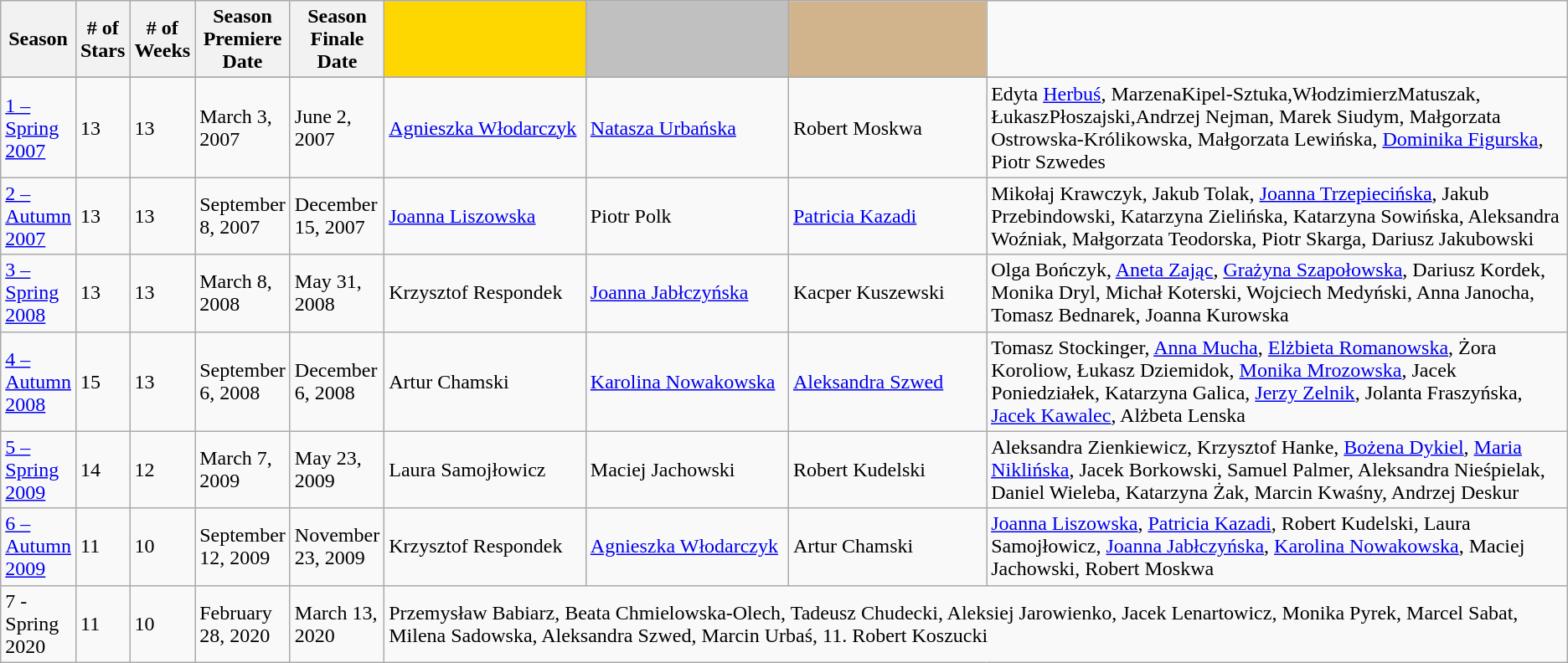<table class="wikitable" border="2">
<tr>
<th>Season</th>
<th># of<br>Stars</th>
<th># of<br>Weeks</th>
<th>Season Premiere Date</th>
<th>Season Finale Date</th>
<td width=15% bgcolor="gold"></td>
<td width=15% bgcolor="silver"></td>
<td width=15% bgcolor="tan"></td>
<td width=45% colspan="1"></td>
</tr>
<tr>
</tr>
<tr>
<td><a href='#'>1 – Spring 2007</a></td>
<td>13</td>
<td>13</td>
<td>March 3, 2007</td>
<td>June 2, 2007</td>
<td><a href='#'>Agnieszka Włodarczyk</a></td>
<td><a href='#'>Natasza Urbańska</a></td>
<td>Robert Moskwa</td>
<td>Edyta <a href='#'>Herbuś</a>, MarzenaKipel-Sztuka,WłodzimierzMatuszak, ŁukaszPłoszajski,Andrzej Nejman, Marek Siudym, Małgorzata Ostrowska-Królikowska, Małgorzata Lewińska, <a href='#'>Dominika Figurska</a>, Piotr Szwedes</td>
</tr>
<tr>
<td><a href='#'>2 – Autumn 2007</a></td>
<td>13</td>
<td>13</td>
<td>September 8, 2007</td>
<td>December 15, 2007</td>
<td><a href='#'>Joanna Liszowska</a></td>
<td>Piotr Polk</td>
<td><a href='#'>Patricia Kazadi</a></td>
<td>Mikołaj Krawczyk, Jakub Tolak, <a href='#'>Joanna Trzepiecińska</a>, Jakub Przebindowski, Katarzyna Zielińska, Katarzyna Sowińska, Aleksandra Woźniak, Małgorzata Teodorska, Piotr Skarga, Dariusz Jakubowski</td>
</tr>
<tr>
<td><a href='#'>3 – Spring 2008</a></td>
<td>13</td>
<td>13</td>
<td>March 8, 2008</td>
<td>May 31, 2008</td>
<td>Krzysztof Respondek</td>
<td><a href='#'>Joanna Jabłczyńska</a></td>
<td>Kacper Kuszewski</td>
<td>Olga Bończyk, <a href='#'>Aneta Zając</a>, <a href='#'>Grażyna Szapołowska</a>, Dariusz Kordek, Monika Dryl, Michał Koterski, Wojciech Medyński, Anna Janocha, Tomasz Bednarek, Joanna Kurowska</td>
</tr>
<tr>
<td><a href='#'>4 – Autumn 2008</a></td>
<td>15</td>
<td>13</td>
<td>September 6, 2008</td>
<td>December 6, 2008</td>
<td>Artur Chamski</td>
<td><a href='#'>Karolina Nowakowska</a></td>
<td><a href='#'>Aleksandra Szwed</a></td>
<td>Tomasz Stockinger, <a href='#'>Anna Mucha</a>, <a href='#'>Elżbieta Romanowska</a>, Żora Koroliow, Łukasz Dziemidok, <a href='#'>Monika Mrozowska</a>, Jacek Poniedziałek, Katarzyna Galica, <a href='#'>Jerzy Zelnik</a>, Jolanta Fraszyńska, <a href='#'>Jacek Kawalec</a>, Alżbeta Lenska</td>
</tr>
<tr>
<td><a href='#'>5 – Spring 2009</a></td>
<td>14</td>
<td>12</td>
<td>March 7, 2009</td>
<td>May 23, 2009</td>
<td>Laura Samojłowicz</td>
<td>Maciej Jachowski</td>
<td>Robert Kudelski</td>
<td>Aleksandra Zienkiewicz, Krzysztof Hanke, <a href='#'>Bożena Dykiel</a>, <a href='#'>Maria Niklińska</a>, Jacek Borkowski, Samuel Palmer, Aleksandra Nieśpielak, Daniel Wieleba, Katarzyna Żak, Marcin Kwaśny, Andrzej Deskur</td>
</tr>
<tr>
<td><a href='#'>6 – Autumn 2009</a></td>
<td>11</td>
<td>10</td>
<td>September 12, 2009</td>
<td>November 23, 2009</td>
<td>Krzysztof Respondek</td>
<td><a href='#'>Agnieszka Włodarczyk</a></td>
<td>Artur Chamski</td>
<td><a href='#'>Joanna Liszowska</a>, <a href='#'>Patricia Kazadi</a>, Robert Kudelski, Laura Samojłowicz, <a href='#'>Joanna Jabłczyńska</a>, <a href='#'>Karolina Nowakowska</a>, Maciej Jachowski, Robert Moskwa</td>
</tr>
<tr>
<td>7 - Spring 2020</td>
<td>11</td>
<td>10</td>
<td>February 28, 2020</td>
<td>March 13, 2020</td>
<td colspan="4">Przemysław Babiarz, Beata Chmielowska-Olech, Tadeusz Chudecki, Aleksiej Jarowienko, Jacek Lenartowicz, Monika Pyrek, Marcel Sabat, Milena Sadowska, Aleksandra Szwed, Marcin Urbaś, 11. Robert Koszucki</td>
</tr>
</table>
